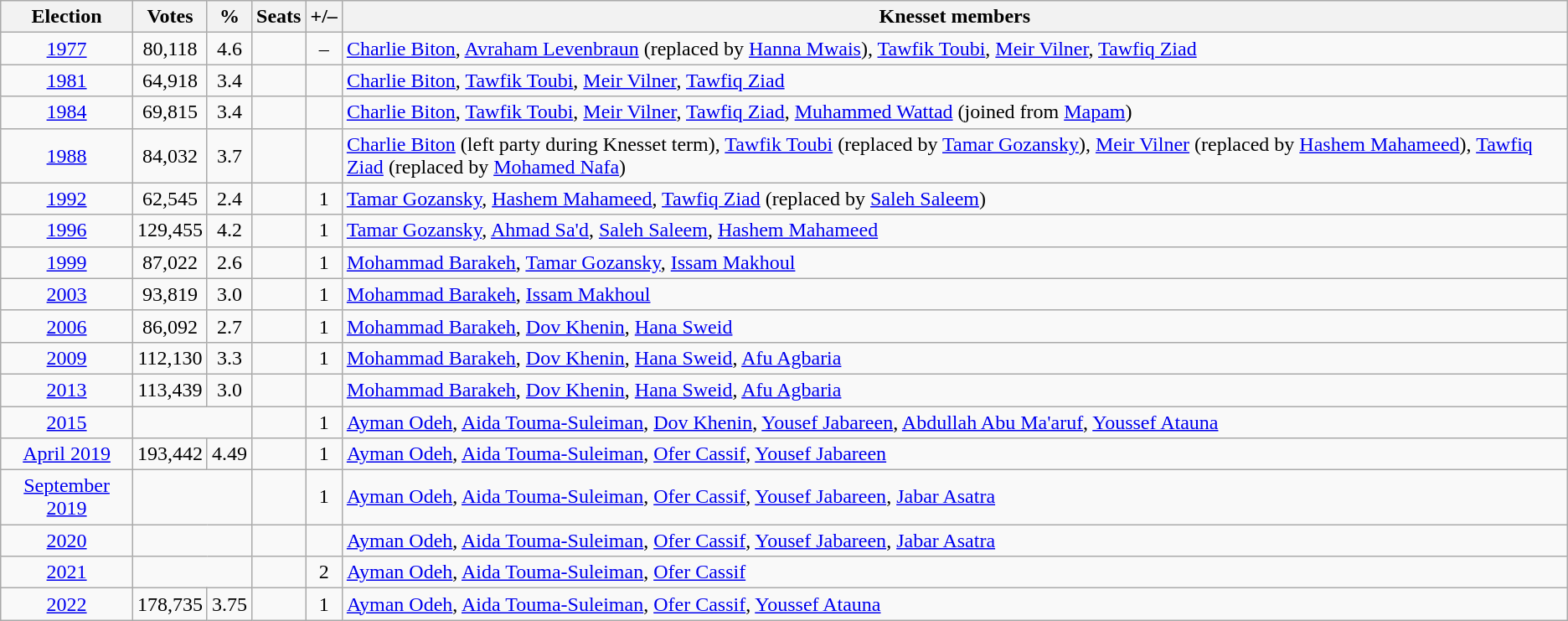<table class=wikitable style=text-align:center>
<tr>
<th>Election</th>
<th>Votes</th>
<th>%</th>
<th>Seats</th>
<th>+/–</th>
<th>Knesset members</th>
</tr>
<tr>
<td><a href='#'>1977</a></td>
<td>80,118</td>
<td>4.6</td>
<td></td>
<td>–</td>
<td align=left><a href='#'>Charlie Biton</a>, <a href='#'>Avraham Levenbraun</a> (replaced by <a href='#'>Hanna Mwais</a>), <a href='#'>Tawfik Toubi</a>, <a href='#'>Meir Vilner</a>, <a href='#'>Tawfiq Ziad</a></td>
</tr>
<tr>
<td><a href='#'>1981</a></td>
<td>64,918</td>
<td>3.4</td>
<td></td>
<td></td>
<td align=left><a href='#'>Charlie Biton</a>, <a href='#'>Tawfik Toubi</a>, <a href='#'>Meir Vilner</a>, <a href='#'>Tawfiq Ziad</a></td>
</tr>
<tr>
<td><a href='#'>1984</a></td>
<td>69,815</td>
<td>3.4</td>
<td></td>
<td></td>
<td align=left><a href='#'>Charlie Biton</a>, <a href='#'>Tawfik Toubi</a>, <a href='#'>Meir Vilner</a>, <a href='#'>Tawfiq Ziad</a>, <a href='#'>Muhammed Wattad</a> (joined from <a href='#'>Mapam</a>)</td>
</tr>
<tr>
<td><a href='#'>1988</a></td>
<td>84,032</td>
<td>3.7</td>
<td></td>
<td></td>
<td align=left><a href='#'>Charlie Biton</a> (left party during Knesset term), <a href='#'>Tawfik Toubi</a> (replaced by <a href='#'>Tamar Gozansky</a>), <a href='#'>Meir Vilner</a> (replaced by <a href='#'>Hashem Mahameed</a>), <a href='#'>Tawfiq Ziad</a> (replaced by <a href='#'>Mohamed Nafa</a>)</td>
</tr>
<tr>
<td><a href='#'>1992</a></td>
<td>62,545</td>
<td>2.4</td>
<td></td>
<td>1</td>
<td align=left><a href='#'>Tamar Gozansky</a>, <a href='#'>Hashem Mahameed</a>, <a href='#'>Tawfiq Ziad</a> (replaced by <a href='#'>Saleh Saleem</a>)</td>
</tr>
<tr>
<td><a href='#'>1996</a></td>
<td>129,455</td>
<td>4.2</td>
<td></td>
<td>1</td>
<td align=left><a href='#'>Tamar Gozansky</a>, <a href='#'>Ahmad Sa'd</a>, <a href='#'>Saleh Saleem</a>, <a href='#'>Hashem Mahameed</a></td>
</tr>
<tr>
<td><a href='#'>1999</a></td>
<td>87,022</td>
<td>2.6</td>
<td></td>
<td>1</td>
<td align=left><a href='#'>Mohammad Barakeh</a>, <a href='#'>Tamar Gozansky</a>, <a href='#'>Issam Makhoul</a></td>
</tr>
<tr>
<td><a href='#'>2003</a></td>
<td>93,819</td>
<td>3.0</td>
<td></td>
<td>1</td>
<td align=left><a href='#'>Mohammad Barakeh</a>, <a href='#'>Issam Makhoul</a></td>
</tr>
<tr>
<td><a href='#'>2006</a></td>
<td>86,092</td>
<td>2.7</td>
<td></td>
<td>1</td>
<td align=left><a href='#'>Mohammad Barakeh</a>, <a href='#'>Dov Khenin</a>, <a href='#'>Hana Sweid</a></td>
</tr>
<tr>
<td><a href='#'>2009</a></td>
<td>112,130</td>
<td>3.3</td>
<td></td>
<td>1</td>
<td align=left><a href='#'>Mohammad Barakeh</a>, <a href='#'>Dov Khenin</a>, <a href='#'>Hana Sweid</a>, <a href='#'>Afu Agbaria</a></td>
</tr>
<tr>
<td><a href='#'>2013</a></td>
<td>113,439</td>
<td>3.0</td>
<td></td>
<td></td>
<td align=left><a href='#'>Mohammad Barakeh</a>, <a href='#'>Dov Khenin</a>, <a href='#'>Hana Sweid</a>, <a href='#'>Afu Agbaria</a></td>
</tr>
<tr>
<td><a href='#'>2015</a></td>
<td colspan=2></td>
<td></td>
<td>1</td>
<td align=left><a href='#'>Ayman Odeh</a>, <a href='#'>Aida Touma-Suleiman</a>, <a href='#'>Dov Khenin</a>, <a href='#'>Yousef Jabareen</a>, <a href='#'>Abdullah Abu Ma'aruf</a>, <a href='#'>Youssef Atauna</a></td>
</tr>
<tr>
<td><a href='#'>April 2019</a></td>
<td>193,442</td>
<td>4.49</td>
<td></td>
<td>1</td>
<td align=left><a href='#'>Ayman Odeh</a>, <a href='#'>Aida Touma-Suleiman</a>, <a href='#'>Ofer Cassif</a>, <a href='#'>Yousef Jabareen</a></td>
</tr>
<tr>
<td><a href='#'>September 2019</a></td>
<td colspan=2></td>
<td></td>
<td>1</td>
<td align=left><a href='#'>Ayman Odeh</a>, <a href='#'>Aida Touma-Suleiman</a>, <a href='#'>Ofer Cassif</a>, <a href='#'>Yousef Jabareen</a>, <a href='#'>Jabar Asatra</a></td>
</tr>
<tr>
<td><a href='#'>2020</a></td>
<td colspan=2></td>
<td></td>
<td></td>
<td align=left><a href='#'>Ayman Odeh</a>, <a href='#'>Aida Touma-Suleiman</a>, <a href='#'>Ofer Cassif</a>, <a href='#'>Yousef Jabareen</a>, <a href='#'>Jabar Asatra</a></td>
</tr>
<tr>
<td><a href='#'>2021</a></td>
<td colspan=2></td>
<td></td>
<td>2</td>
<td align=left><a href='#'>Ayman Odeh</a>, <a href='#'>Aida Touma-Suleiman</a>, <a href='#'>Ofer Cassif</a></td>
</tr>
<tr>
<td><a href='#'>2022</a></td>
<td>178,735</td>
<td>3.75</td>
<td></td>
<td>1</td>
<td align=left><a href='#'>Ayman Odeh</a>, <a href='#'>Aida Touma-Suleiman</a>, <a href='#'>Ofer Cassif</a>, <a href='#'>Youssef Atauna</a></td>
</tr>
</table>
